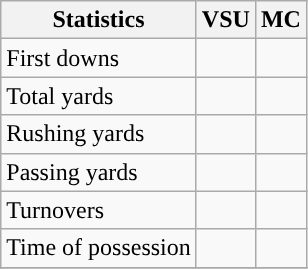<table class="wikitable">
<tr>
<th>Statistics</th>
<th>VSU</th>
<th>MC</th>
</tr>
<tr>
<td>First downs</td>
<td></td>
<td></td>
</tr>
<tr>
<td>Total yards</td>
<td></td>
<td></td>
</tr>
<tr>
<td>Rushing yards</td>
<td></td>
<td></td>
</tr>
<tr>
<td>Passing yards</td>
<td></td>
<td></td>
</tr>
<tr>
<td>Turnovers</td>
<td></td>
<td></td>
</tr>
<tr>
<td>Time of possession</td>
<td></td>
<td></td>
</tr>
<tr>
</tr>
</table>
